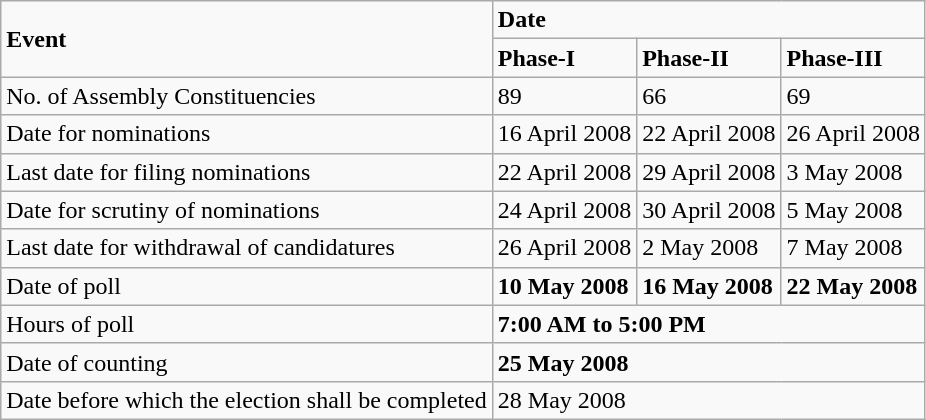<table class="wikitable">
<tr>
<td rowspan="2"><strong>Event</strong></td>
<td colspan="3"><strong>Date</strong></td>
</tr>
<tr>
<td><strong>Phase-I</strong></td>
<td><strong>Phase-II</strong></td>
<td><strong>Phase-III</strong></td>
</tr>
<tr>
<td>No. of Assembly Constituencies</td>
<td>89</td>
<td>66</td>
<td>69</td>
</tr>
<tr>
<td>Date for nominations</td>
<td>16 April 2008</td>
<td>22 April 2008</td>
<td>26 April 2008</td>
</tr>
<tr>
<td>Last date for filing nominations</td>
<td>22 April 2008</td>
<td>29 April 2008</td>
<td>3 May 2008</td>
</tr>
<tr>
<td>Date for scrutiny of nominations</td>
<td>24 April 2008</td>
<td>30 April 2008</td>
<td>5 May 2008</td>
</tr>
<tr>
<td>Last date for withdrawal of candidatures</td>
<td>26 April 2008</td>
<td>2 May 2008</td>
<td>7 May 2008</td>
</tr>
<tr>
<td>Date of poll</td>
<td><strong>10 May 2008</strong></td>
<td><strong>16 May 2008</strong></td>
<td><strong>22 May 2008</strong></td>
</tr>
<tr>
<td>Hours of poll</td>
<td colspan="3"><strong>7:00 AM to 5:00 PM</strong></td>
</tr>
<tr>
<td>Date of counting</td>
<td colspan="3"><strong>25 May 2008</strong></td>
</tr>
<tr>
<td>Date before which the election shall be completed</td>
<td colspan="3">28 May 2008</td>
</tr>
</table>
